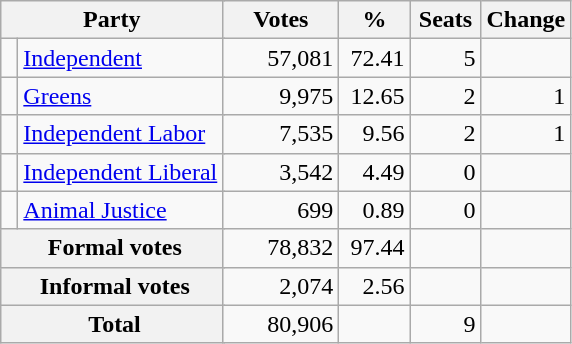<table class="wikitable tpl-blanktable" style="text-align:right; margin-bottom:0">
<tr>
<th colspan="3" style="width:10px">Party</th>
<th style="width:70px;">Votes</th>
<th style="width:40px;">%</th>
<th style="width:40px;">Seats</th>
<th style="width:40px;">Change</th>
</tr>
<tr>
<td> </td>
<td colspan="2" style="text-align:left;"><a href='#'>Independent</a></td>
<td style="width:70px;">57,081</td>
<td style="width:40px;">72.41</td>
<td style="width:40px;">5</td>
<td style="width:40px;"></td>
</tr>
<tr>
<td> </td>
<td colspan="2" style="text-align:left;"><a href='#'>Greens</a></td>
<td>9,975</td>
<td>12.65</td>
<td>2</td>
<td> 1</td>
</tr>
<tr>
<td> </td>
<td colspan="2" style="text-align:left;"><a href='#'>Independent Labor</a></td>
<td>7,535</td>
<td>9.56</td>
<td>2</td>
<td> 1</td>
</tr>
<tr>
<td> </td>
<td colspan="2" style="text-align:left;"><a href='#'>Independent Liberal</a></td>
<td>3,542</td>
<td>4.49</td>
<td>0</td>
<td></td>
</tr>
<tr>
<td> </td>
<td colspan="2" style="text-align:left;"><a href='#'>Animal Justice</a></td>
<td>699</td>
<td>0.89</td>
<td>0</td>
<td></td>
</tr>
<tr>
<th colspan="3" rowspan="1"> Formal votes</th>
<td>78,832</td>
<td>97.44</td>
<td></td>
<td></td>
</tr>
<tr>
<th colspan="3" rowspan="1"> Informal votes</th>
<td>2,074</td>
<td>2.56</td>
<td></td>
<td></td>
</tr>
<tr>
<th colspan="3" rowspan="1"> Total</th>
<td>80,906</td>
<td></td>
<td>9</td>
<td></td>
</tr>
</table>
